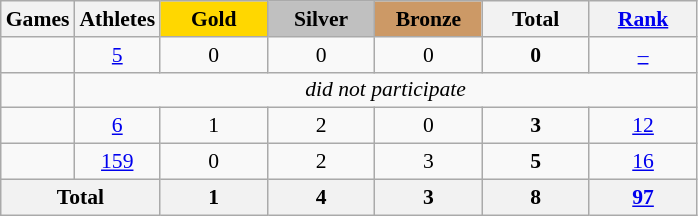<table class="wikitable" style="text-align:center; font-size:90%;">
<tr>
<th>Games</th>
<th>Athletes</th>
<td style="background:gold; width:4.5em; font-weight:bold;">Gold</td>
<td style="background:silver; width:4.5em; font-weight:bold;">Silver</td>
<td style="background:#cc9966; width:4.5em; font-weight:bold;">Bronze</td>
<th style="width:4.5em; font-weight:bold;">Total</th>
<th style="width:4.5em; font-weight:bold;"><a href='#'>Rank</a></th>
</tr>
<tr>
<td align=left></td>
<td><a href='#'>5</a></td>
<td>0</td>
<td>0</td>
<td>0</td>
<td><strong>0</strong></td>
<td><a href='#'>–</a></td>
</tr>
<tr>
<td align=left></td>
<td colspan=6;><em>did not participate</em></td>
</tr>
<tr>
<td align=left></td>
<td><a href='#'>6</a></td>
<td>1</td>
<td>2</td>
<td>0</td>
<td><strong>3</strong></td>
<td><a href='#'>12</a></td>
</tr>
<tr>
<td align=left></td>
<td><a href='#'>159</a></td>
<td>0</td>
<td>2</td>
<td>3</td>
<td><strong>5</strong></td>
<td><a href='#'>16</a></td>
</tr>
<tr>
<th colspan=2>Total</th>
<th>1</th>
<th>4</th>
<th>3</th>
<th>8</th>
<th><a href='#'>97</a></th>
</tr>
</table>
